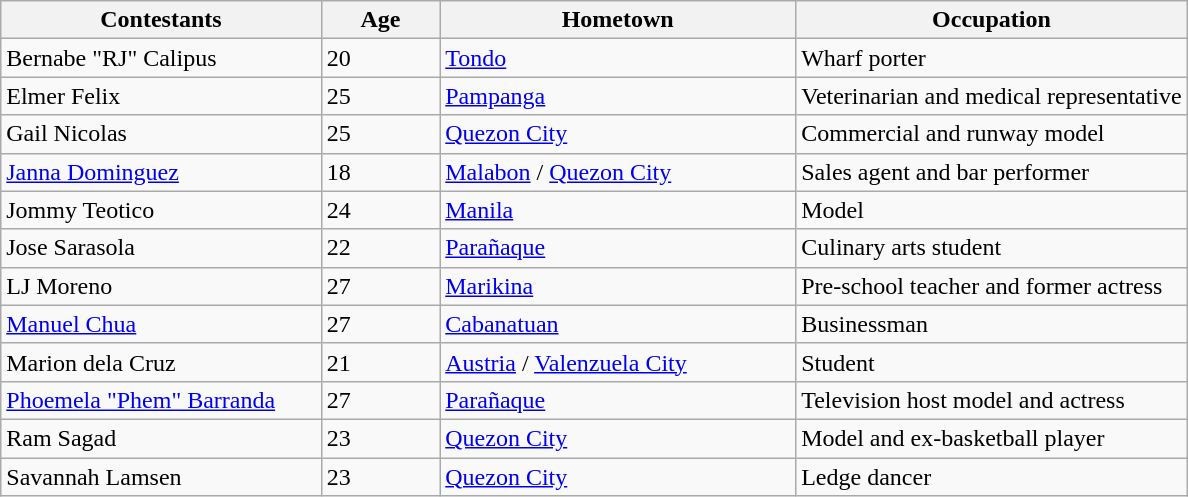<table class="wikitable">
<tr>
<th style="width:27%;">Contestants</th>
<th style="width:10%;">Age</th>
<th style="width:30%;">Hometown</th>
<th style="width:70%;">Occupation</th>
</tr>
<tr>
<td>Bernabe "RJ" Calipus</td>
<td>20</td>
<td><a href='#'>Tondo</a></td>
<td>Wharf porter</td>
</tr>
<tr>
<td>Elmer Felix</td>
<td>25</td>
<td><a href='#'>Pampanga</a></td>
<td>Veterinarian and medical representative</td>
</tr>
<tr>
<td>Gail Nicolas</td>
<td>25</td>
<td><a href='#'>Quezon City</a></td>
<td>Commercial and runway model</td>
</tr>
<tr>
<td><a href='#'>Janna Dominguez</a></td>
<td>18</td>
<td><a href='#'>Malabon</a> / <a href='#'>Quezon City</a></td>
<td>Sales agent and bar performer</td>
</tr>
<tr>
<td>Jommy Teotico</td>
<td>24</td>
<td><a href='#'>Manila</a></td>
<td>Model</td>
</tr>
<tr>
<td>Jose Sarasola</td>
<td>22</td>
<td><a href='#'>Parañaque</a></td>
<td>Culinary arts student</td>
</tr>
<tr>
<td>LJ Moreno</td>
<td>27</td>
<td><a href='#'>Marikina</a></td>
<td>Pre-school teacher and former actress</td>
</tr>
<tr>
<td><a href='#'>Manuel Chua</a></td>
<td>27</td>
<td><a href='#'>Cabanatuan</a></td>
<td>Businessman</td>
</tr>
<tr>
<td>Marion dela Cruz</td>
<td>21</td>
<td><a href='#'>Austria</a> / <a href='#'>Valenzuela City</a></td>
<td>Student</td>
</tr>
<tr>
<td><a href='#'>Phoemela "Phem" Barranda</a></td>
<td>27</td>
<td><a href='#'>Parañaque</a></td>
<td>Television host model and actress</td>
</tr>
<tr>
<td>Ram Sagad</td>
<td>23</td>
<td><a href='#'>Quezon City</a></td>
<td>Model and ex-basketball player</td>
</tr>
<tr>
<td>Savannah Lamsen</td>
<td>23</td>
<td><a href='#'>Quezon City</a></td>
<td>Ledge dancer</td>
</tr>
</table>
